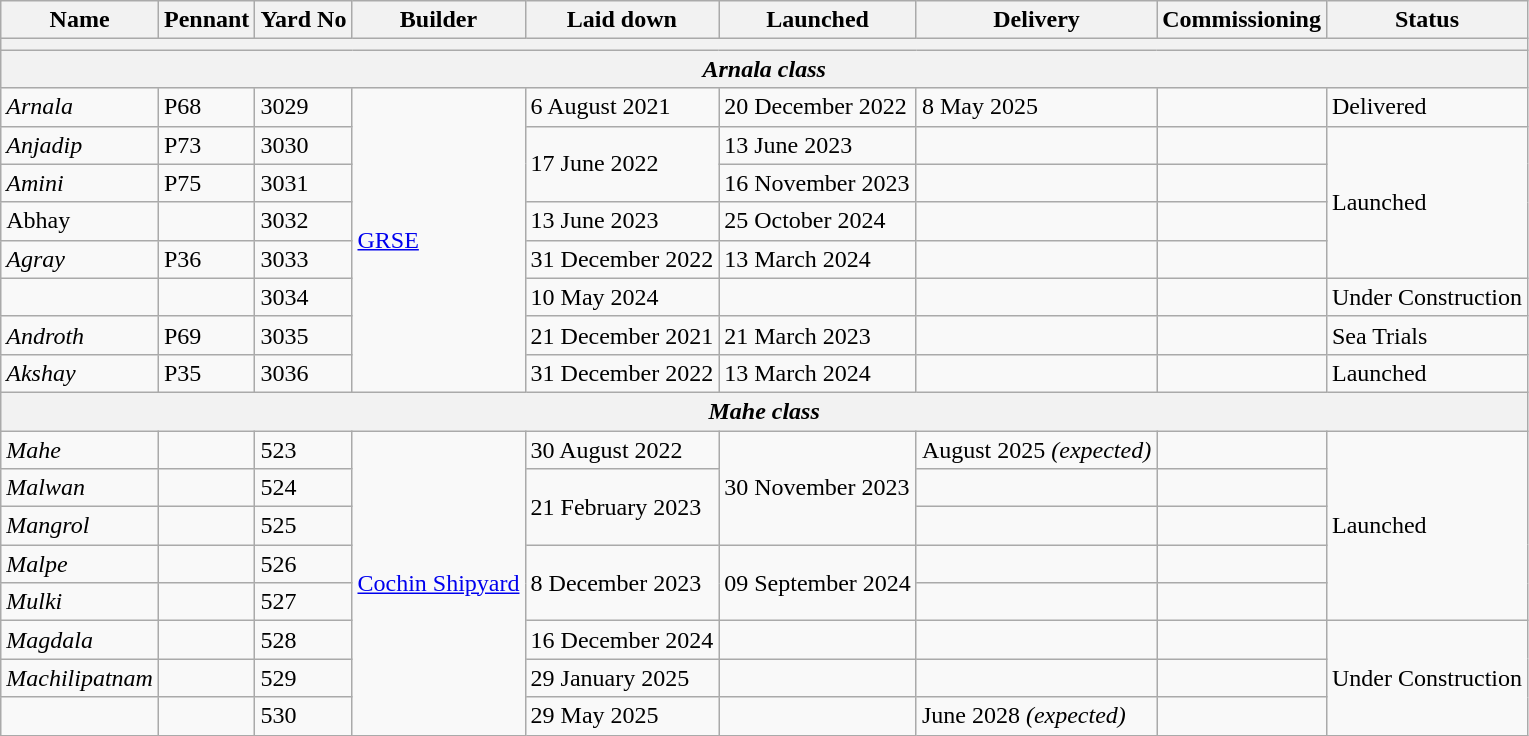<table class="sortable wikitable">
<tr>
<th>Name</th>
<th>Pennant</th>
<th>Yard No</th>
<th>Builder</th>
<th>Laid down</th>
<th>Launched</th>
<th>Delivery</th>
<th>Commissioning</th>
<th>Status</th>
</tr>
<tr>
<th colspan=9></th>
</tr>
<tr>
<th colspan=9><em>Arnala class</em></th>
</tr>
<tr>
<td><em>Arnala</em></td>
<td>P68</td>
<td>3029</td>
<td rowspan=8><a href='#'>GRSE</a></td>
<td>6 August 2021</td>
<td>20 December 2022</td>
<td>8 May 2025</td>
<td></td>
<td>Delivered</td>
</tr>
<tr>
<td><em>Anjadip</em></td>
<td>P73</td>
<td>3030</td>
<td rowspan="2">17 June 2022 </td>
<td>13 June 2023</td>
<td></td>
<td></td>
<td rowspan="4">Launched</td>
</tr>
<tr>
<td><em>Amini</em></td>
<td>P75</td>
<td>3031</td>
<td>16 November 2023</td>
<td></td>
<td></td>
</tr>
<tr>
<td>Abhay</td>
<td></td>
<td>3032</td>
<td>13 June 2023</td>
<td>25 October 2024</td>
<td></td>
<td></td>
</tr>
<tr>
<td><em>Agray</em></td>
<td>P36</td>
<td>3033</td>
<td>31 December 2022 </td>
<td>13 March 2024</td>
<td></td>
<td></td>
</tr>
<tr>
<td></td>
<td></td>
<td>3034</td>
<td>10 May 2024</td>
<td></td>
<td></td>
<td></td>
<td>Under Construction</td>
</tr>
<tr>
<td><em>Androth</em></td>
<td>P69</td>
<td>3035</td>
<td>21 December 2021</td>
<td>21 March 2023</td>
<td></td>
<td></td>
<td>Sea Trials</td>
</tr>
<tr>
<td><em>Akshay</em></td>
<td>P35</td>
<td>3036</td>
<td>31 December 2022 </td>
<td>13 March 2024</td>
<td></td>
<td></td>
<td>Launched</td>
</tr>
<tr>
<th colspan=9><em>Mahe class</em></th>
</tr>
<tr>
<td><em>Mahe</em></td>
<td></td>
<td>523</td>
<td rowspan=8><a href='#'>Cochin Shipyard</a></td>
<td>30 August 2022</td>
<td rowspan=3>30 November 2023</td>
<td>August 2025 <em>(expected)</em></td>
<td></td>
<td rowspan="5">Launched</td>
</tr>
<tr>
<td><em>Malwan</em></td>
<td></td>
<td>524</td>
<td rowspan="2">21 February 2023</td>
<td></td>
<td></td>
</tr>
<tr>
<td><em>Mangrol</em></td>
<td></td>
<td>525</td>
<td></td>
<td></td>
</tr>
<tr>
<td><em>Malpe</em></td>
<td></td>
<td>526</td>
<td rowspan="2">8 December 2023</td>
<td rowspan="2">09 September 2024</td>
<td></td>
<td></td>
</tr>
<tr>
<td><em>Mulki</em></td>
<td></td>
<td>527</td>
<td></td>
<td></td>
</tr>
<tr>
<td><em>Magdala</em></td>
<td></td>
<td>528</td>
<td>16 December 2024</td>
<td></td>
<td></td>
<td></td>
<td rowspan="3">Under Construction</td>
</tr>
<tr>
<td><em>Machilipatnam</em></td>
<td></td>
<td>529</td>
<td>29 January 2025</td>
<td></td>
<td></td>
<td></td>
</tr>
<tr>
<td></td>
<td></td>
<td>530</td>
<td>29 May 2025</td>
<td></td>
<td>June 2028 <em>(expected)</em></td>
<td></td>
</tr>
</table>
